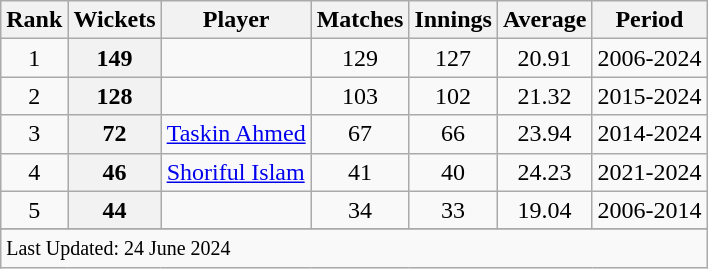<table class="wikitable plainrowheaders sortable">
<tr>
<th scope=col>Rank</th>
<th scope=col>Wickets</th>
<th scope=col>Player</th>
<th scope=col>Matches</th>
<th scope=col>Innings</th>
<th scope=col>Average</th>
<th scope=col>Period</th>
</tr>
<tr>
<td align=center>1</td>
<th scope=row style=text-align:center;>149</th>
<td></td>
<td align=center>129</td>
<td align="center">127</td>
<td align="center">20.91</td>
<td>2006-2024</td>
</tr>
<tr>
<td align=center>2</td>
<th scope=row style=text-align:center;>128</th>
<td></td>
<td align=center>103</td>
<td align="center">102</td>
<td align="center">21.32</td>
<td>2015-2024</td>
</tr>
<tr>
<td align=center>3</td>
<th scope=row style=text-align:center;>72</th>
<td><a href='#'>Taskin Ahmed</a></td>
<td align=center>67</td>
<td align=center>66</td>
<td align=center>23.94</td>
<td>2014-2024</td>
</tr>
<tr>
<td align=center>4</td>
<th scope=row style=text-align:center;>46</th>
<td><a href='#'>Shoriful Islam</a></td>
<td align=center>41</td>
<td align=center>40</td>
<td align=center>24.23</td>
<td>2021-2024</td>
</tr>
<tr>
<td align=center>5</td>
<th scope=row style=text-align:center;>44</th>
<td></td>
<td align=center>34</td>
<td align=center>33</td>
<td align=center>19.04</td>
<td>2006-2014</td>
</tr>
<tr>
</tr>
<tr class=sortbottom>
<td colspan=7><small>Last Updated: 24 June 2024</small></td>
</tr>
</table>
